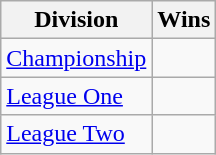<table class="wikitable sortable" style="border-collapse:collapse">
<tr>
<th>Division</th>
<th>Wins</th>
</tr>
<tr>
<td><a href='#'>Championship</a></td>
<td></td>
</tr>
<tr>
<td><a href='#'>League One</a></td>
<td></td>
</tr>
<tr>
<td><a href='#'>League Two</a></td>
<td></td>
</tr>
</table>
